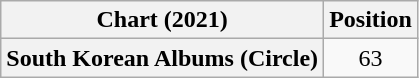<table class="wikitable sortable plainrowheaders" style="text-align:center">
<tr>
<th scope="col">Chart (2021)</th>
<th scope="col">Position</th>
</tr>
<tr>
<th scope="row">South Korean Albums (Circle)</th>
<td>63</td>
</tr>
</table>
